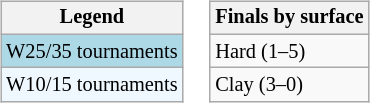<table>
<tr valign=top>
<td><br><table class=wikitable style="font-size:85%">
<tr>
<th>Legend</th>
</tr>
<tr style="background:lightblue;">
<td>W25/35 tournaments</td>
</tr>
<tr style="background:#f0f8ff;">
<td>W10/15 tournaments</td>
</tr>
</table>
</td>
<td><br><table class=wikitable style="font-size:85%">
<tr>
<th>Finals by surface</th>
</tr>
<tr>
<td>Hard (1–5)</td>
</tr>
<tr>
<td>Clay (3–0)</td>
</tr>
</table>
</td>
</tr>
</table>
